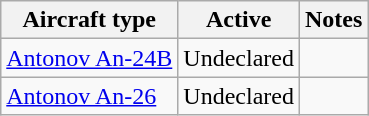<table class="wikitable sortable">
<tr>
<th>Aircraft type</th>
<th>Active</th>
<th>Notes</th>
</tr>
<tr>
<td><a href='#'>Antonov An-24B</a></td>
<td>Undeclared</td>
<td></td>
</tr>
<tr>
<td><a href='#'>Antonov An-26</a></td>
<td>Undeclared</td>
<td></td>
</tr>
</table>
